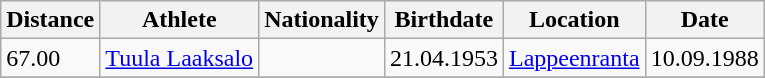<table class="wikitable">
<tr>
<th>Distance</th>
<th>Athlete</th>
<th>Nationality</th>
<th>Birthdate</th>
<th>Location</th>
<th>Date</th>
</tr>
<tr>
<td>67.00</td>
<td><a href='#'>Tuula Laaksalo</a></td>
<td></td>
<td>21.04.1953</td>
<td><a href='#'>Lappeenranta</a></td>
<td>10.09.1988</td>
</tr>
<tr>
</tr>
</table>
